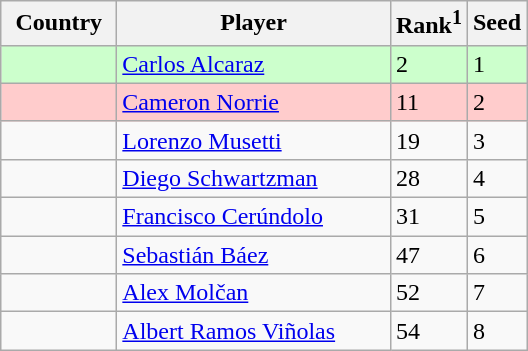<table class="sortable wikitable">
<tr>
<th width=70>Country</th>
<th width=175>Player</th>
<th>Rank<sup>1</sup></th>
<th>Seed</th>
</tr>
<tr bgcolor=#cfc>
<td></td>
<td><a href='#'>Carlos Alcaraz</a></td>
<td>2</td>
<td>1</td>
</tr>
<tr bgcolor=#fcc>
<td></td>
<td><a href='#'>Cameron Norrie</a></td>
<td>11</td>
<td>2</td>
</tr>
<tr>
<td></td>
<td><a href='#'>Lorenzo Musetti</a></td>
<td>19</td>
<td>3</td>
</tr>
<tr>
<td></td>
<td><a href='#'>Diego Schwartzman</a></td>
<td>28</td>
<td>4</td>
</tr>
<tr>
<td></td>
<td><a href='#'>Francisco Cerúndolo</a></td>
<td>31</td>
<td>5</td>
</tr>
<tr>
<td></td>
<td><a href='#'>Sebastián Báez</a></td>
<td>47</td>
<td>6</td>
</tr>
<tr>
<td></td>
<td><a href='#'>Alex Molčan</a></td>
<td>52</td>
<td>7</td>
</tr>
<tr>
<td></td>
<td><a href='#'>Albert Ramos Viñolas</a></td>
<td>54</td>
<td>8</td>
</tr>
</table>
